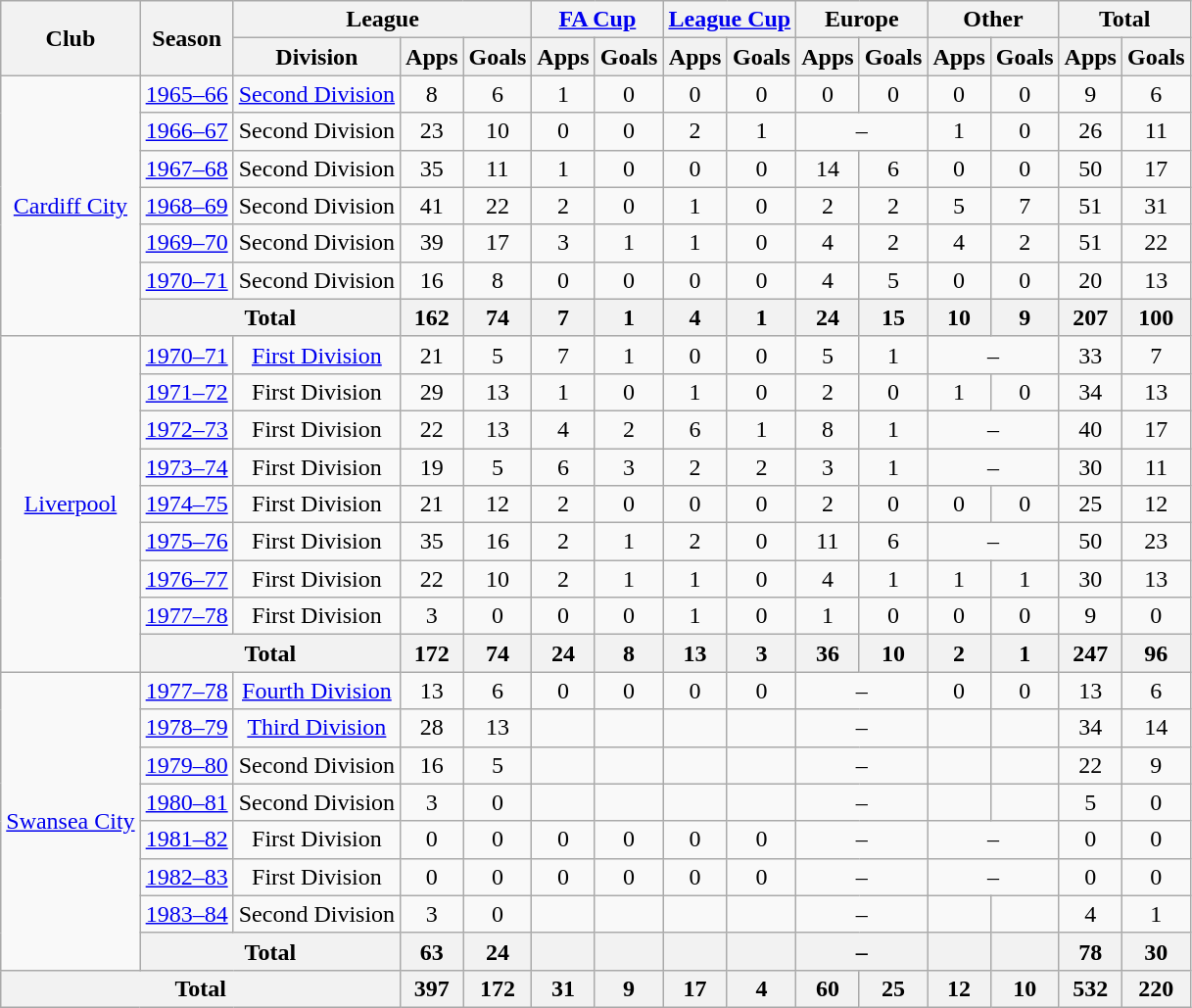<table class="wikitable" style="text-align:center">
<tr>
<th rowspan="2">Club</th>
<th rowspan="2">Season</th>
<th colspan="3">League</th>
<th colspan="2"><a href='#'>FA Cup</a></th>
<th colspan="2"><a href='#'>League Cup</a></th>
<th colspan="2">Europe</th>
<th colspan="2">Other</th>
<th colspan="2">Total</th>
</tr>
<tr>
<th>Division</th>
<th>Apps</th>
<th>Goals</th>
<th>Apps</th>
<th>Goals</th>
<th>Apps</th>
<th>Goals</th>
<th>Apps</th>
<th>Goals</th>
<th>Apps</th>
<th>Goals</th>
<th>Apps</th>
<th>Goals</th>
</tr>
<tr>
<td rowspan="7"><a href='#'>Cardiff City</a></td>
<td><a href='#'>1965–66</a></td>
<td><a href='#'>Second Division</a></td>
<td>8</td>
<td>6</td>
<td>1</td>
<td>0</td>
<td>0</td>
<td>0</td>
<td>0</td>
<td>0</td>
<td>0</td>
<td>0</td>
<td>9</td>
<td>6</td>
</tr>
<tr>
<td><a href='#'>1966–67</a></td>
<td>Second Division</td>
<td>23</td>
<td>10</td>
<td>0</td>
<td>0</td>
<td>2</td>
<td>1</td>
<td colspan="2">–</td>
<td>1</td>
<td>0</td>
<td>26</td>
<td>11</td>
</tr>
<tr>
<td><a href='#'>1967–68</a></td>
<td>Second Division</td>
<td>35</td>
<td>11</td>
<td>1</td>
<td>0</td>
<td>0</td>
<td>0</td>
<td>14</td>
<td>6</td>
<td>0</td>
<td>0</td>
<td>50</td>
<td>17</td>
</tr>
<tr>
<td><a href='#'>1968–69</a></td>
<td>Second Division</td>
<td>41</td>
<td>22</td>
<td>2</td>
<td>0</td>
<td>1</td>
<td>0</td>
<td>2</td>
<td>2</td>
<td>5</td>
<td>7</td>
<td>51</td>
<td>31</td>
</tr>
<tr>
<td><a href='#'>1969–70</a></td>
<td>Second Division</td>
<td>39</td>
<td>17</td>
<td>3</td>
<td>1</td>
<td>1</td>
<td>0</td>
<td>4</td>
<td>2</td>
<td>4</td>
<td>2</td>
<td>51</td>
<td>22</td>
</tr>
<tr>
<td><a href='#'>1970–71</a></td>
<td>Second Division</td>
<td>16</td>
<td>8</td>
<td>0</td>
<td>0</td>
<td>0</td>
<td>0</td>
<td>4</td>
<td>5</td>
<td>0</td>
<td>0</td>
<td>20</td>
<td>13</td>
</tr>
<tr>
<th colspan="2">Total</th>
<th>162</th>
<th>74</th>
<th>7</th>
<th>1</th>
<th>4</th>
<th>1</th>
<th>24</th>
<th>15</th>
<th>10</th>
<th>9</th>
<th>207</th>
<th>100</th>
</tr>
<tr>
<td rowspan="9"><a href='#'>Liverpool</a></td>
<td><a href='#'>1970–71</a></td>
<td><a href='#'>First Division</a></td>
<td>21</td>
<td>5</td>
<td>7</td>
<td>1</td>
<td>0</td>
<td>0</td>
<td>5</td>
<td>1</td>
<td colspan="2">–</td>
<td>33</td>
<td>7</td>
</tr>
<tr>
<td><a href='#'>1971–72</a></td>
<td>First Division</td>
<td>29</td>
<td>13</td>
<td>1</td>
<td>0</td>
<td>1</td>
<td>0</td>
<td>2</td>
<td>0</td>
<td>1</td>
<td>0</td>
<td>34</td>
<td>13</td>
</tr>
<tr>
<td><a href='#'>1972–73</a></td>
<td>First Division</td>
<td>22</td>
<td>13</td>
<td>4</td>
<td>2</td>
<td>6</td>
<td>1</td>
<td>8</td>
<td>1</td>
<td colspan="2">–</td>
<td>40</td>
<td>17</td>
</tr>
<tr>
<td><a href='#'>1973–74</a></td>
<td>First Division</td>
<td>19</td>
<td>5</td>
<td>6</td>
<td>3</td>
<td>2</td>
<td>2</td>
<td>3</td>
<td>1</td>
<td colspan="2">–</td>
<td>30</td>
<td>11</td>
</tr>
<tr>
<td><a href='#'>1974–75</a></td>
<td>First Division</td>
<td>21</td>
<td>12</td>
<td>2</td>
<td>0</td>
<td>0</td>
<td>0</td>
<td>2</td>
<td>0</td>
<td>0</td>
<td>0</td>
<td>25</td>
<td>12</td>
</tr>
<tr>
<td><a href='#'>1975–76</a></td>
<td>First Division</td>
<td>35</td>
<td>16</td>
<td>2</td>
<td>1</td>
<td>2</td>
<td>0</td>
<td>11</td>
<td>6</td>
<td colspan="2">–</td>
<td>50</td>
<td>23</td>
</tr>
<tr>
<td><a href='#'>1976–77</a></td>
<td>First Division</td>
<td>22</td>
<td>10</td>
<td>2</td>
<td>1</td>
<td>1</td>
<td>0</td>
<td>4</td>
<td>1</td>
<td>1</td>
<td>1</td>
<td>30</td>
<td>13</td>
</tr>
<tr>
<td><a href='#'>1977–78</a></td>
<td>First Division</td>
<td>3</td>
<td>0</td>
<td>0</td>
<td>0</td>
<td>1</td>
<td>0</td>
<td>1</td>
<td>0</td>
<td>0</td>
<td>0</td>
<td>9</td>
<td>0</td>
</tr>
<tr>
<th colspan="2">Total</th>
<th>172</th>
<th>74</th>
<th>24</th>
<th>8</th>
<th>13</th>
<th>3</th>
<th>36</th>
<th>10</th>
<th>2</th>
<th>1</th>
<th>247</th>
<th>96</th>
</tr>
<tr>
<td rowspan="8"><a href='#'>Swansea City</a></td>
<td><a href='#'>1977–78</a></td>
<td><a href='#'>Fourth Division</a></td>
<td>13</td>
<td>6</td>
<td>0</td>
<td>0</td>
<td>0</td>
<td>0</td>
<td colspan="2">–</td>
<td>0</td>
<td>0</td>
<td>13</td>
<td>6</td>
</tr>
<tr>
<td><a href='#'>1978–79</a></td>
<td><a href='#'>Third Division</a></td>
<td>28</td>
<td>13</td>
<td></td>
<td></td>
<td></td>
<td></td>
<td colspan="2">–</td>
<td></td>
<td></td>
<td>34</td>
<td>14</td>
</tr>
<tr>
<td><a href='#'>1979–80</a></td>
<td>Second Division</td>
<td>16</td>
<td>5</td>
<td></td>
<td></td>
<td></td>
<td></td>
<td colspan="2">–</td>
<td></td>
<td></td>
<td>22</td>
<td>9</td>
</tr>
<tr>
<td><a href='#'>1980–81</a></td>
<td>Second Division</td>
<td>3</td>
<td>0</td>
<td></td>
<td></td>
<td></td>
<td></td>
<td colspan="2">–</td>
<td></td>
<td></td>
<td>5</td>
<td>0</td>
</tr>
<tr>
<td><a href='#'>1981–82</a></td>
<td>First Division</td>
<td>0</td>
<td>0</td>
<td>0</td>
<td>0</td>
<td>0</td>
<td>0</td>
<td colspan="2">–</td>
<td colspan="2">–</td>
<td>0</td>
<td>0</td>
</tr>
<tr>
<td><a href='#'>1982–83</a></td>
<td>First Division</td>
<td>0</td>
<td>0</td>
<td>0</td>
<td>0</td>
<td>0</td>
<td>0</td>
<td colspan="2">–</td>
<td colspan="2">–</td>
<td>0</td>
<td>0</td>
</tr>
<tr>
<td><a href='#'>1983–84</a></td>
<td>Second Division</td>
<td>3</td>
<td>0</td>
<td></td>
<td></td>
<td></td>
<td></td>
<td colspan="2">–</td>
<td></td>
<td></td>
<td>4</td>
<td>1</td>
</tr>
<tr>
<th colspan="2">Total</th>
<th>63</th>
<th>24</th>
<th></th>
<th></th>
<th></th>
<th></th>
<th colspan="2">–</th>
<th></th>
<th></th>
<th>78</th>
<th>30</th>
</tr>
<tr>
<th colspan="3">Total</th>
<th>397</th>
<th>172</th>
<th>31</th>
<th>9</th>
<th>17</th>
<th>4</th>
<th>60</th>
<th>25</th>
<th>12</th>
<th>10</th>
<th>532</th>
<th>220</th>
</tr>
</table>
